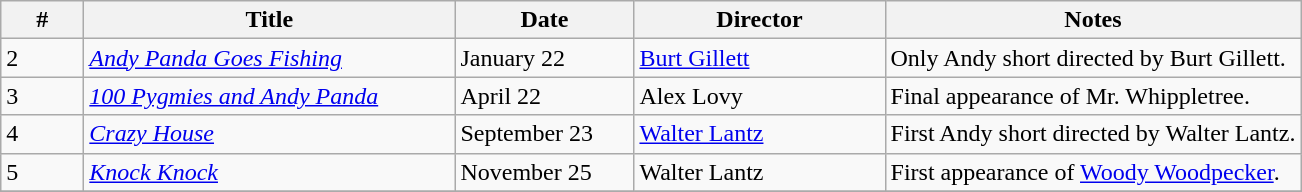<table class="wikitable">
<tr>
<th style="width:3em">#</th>
<th style="width:15em">Title</th>
<th style="width:7em">Date</th>
<th style="width:10em">Director</th>
<th>Notes</th>
</tr>
<tr>
<td>2</td>
<td><em><a href='#'>Andy Panda Goes Fishing</a></em></td>
<td>January 22</td>
<td><a href='#'>Burt Gillett</a></td>
<td>Only Andy short directed by Burt Gillett.</td>
</tr>
<tr>
<td>3</td>
<td><em><a href='#'>100 Pygmies and Andy Panda</a></em></td>
<td>April 22</td>
<td>Alex Lovy</td>
<td>Final appearance of Mr. Whippletree.</td>
</tr>
<tr>
<td>4</td>
<td><em><a href='#'>Crazy House</a></em></td>
<td>September 23</td>
<td><a href='#'>Walter Lantz</a></td>
<td>First Andy short directed by Walter Lantz.</td>
</tr>
<tr>
<td>5</td>
<td><em><a href='#'>Knock Knock</a></em></td>
<td>November 25</td>
<td>Walter Lantz</td>
<td>First appearance of <a href='#'>Woody Woodpecker</a>.</td>
</tr>
<tr>
</tr>
</table>
